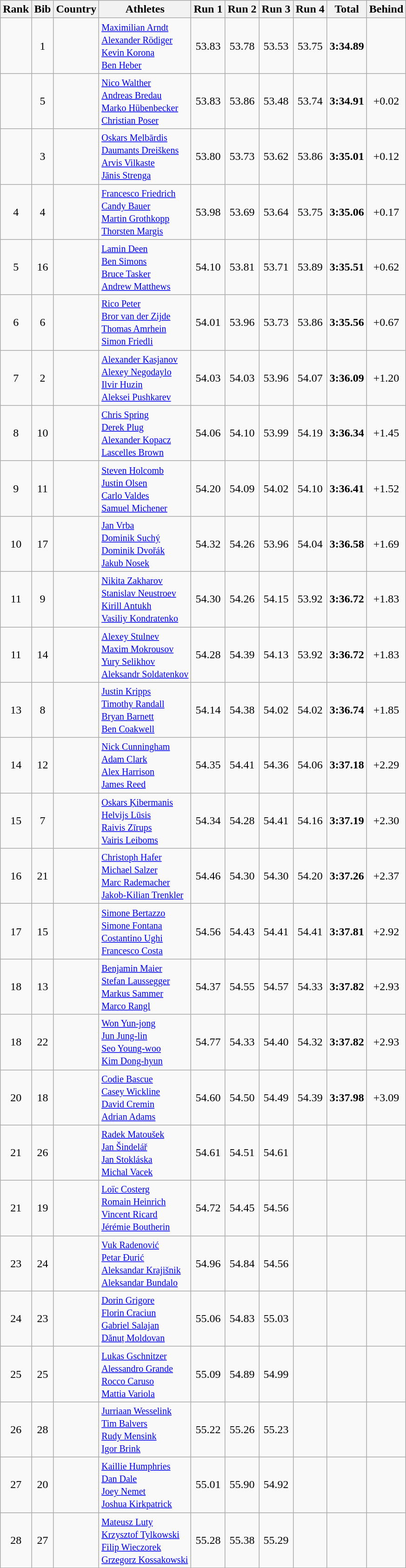<table class="wikitable sortable" style="text-align:center">
<tr>
<th>Rank</th>
<th>Bib</th>
<th>Country</th>
<th>Athletes</th>
<th>Run 1</th>
<th>Run 2</th>
<th>Run 3</th>
<th>Run 4</th>
<th>Total</th>
<th>Behind</th>
</tr>
<tr>
<td></td>
<td>1</td>
<td align=left></td>
<td align=left><small><a href='#'>Maximilian Arndt</a><br><a href='#'>Alexander Rödiger</a><br><a href='#'>Kevin Korona</a><br><a href='#'>Ben Heber</a></small></td>
<td>53.83</td>
<td>53.78</td>
<td>53.53</td>
<td>53.75</td>
<td><strong>3:34.89</strong></td>
<td></td>
</tr>
<tr>
<td></td>
<td>5</td>
<td align=left></td>
<td align=left><small><a href='#'>Nico Walther</a><br><a href='#'>Andreas Bredau</a><br><a href='#'>Marko Hübenbecker</a><br><a href='#'>Christian Poser</a></small></td>
<td>53.83</td>
<td>53.86</td>
<td>53.48</td>
<td>53.74</td>
<td><strong>3:34.91</strong></td>
<td>+0.02</td>
</tr>
<tr>
<td></td>
<td>3</td>
<td align=left></td>
<td align=left><small><a href='#'>Oskars Melbārdis</a><br><a href='#'>Daumants Dreiškens</a><br><a href='#'>Arvis Vilkaste</a><br><a href='#'>Jānis Strenga</a></small></td>
<td>53.80</td>
<td>53.73</td>
<td>53.62</td>
<td>53.86</td>
<td><strong>3:35.01</strong></td>
<td>+0.12</td>
</tr>
<tr>
<td>4</td>
<td>4</td>
<td align=left></td>
<td align=left><small><a href='#'>Francesco Friedrich</a><br><a href='#'>Candy Bauer</a><br><a href='#'>Martin Grothkopp</a><br><a href='#'>Thorsten Margis</a></small></td>
<td>53.98</td>
<td>53.69</td>
<td>53.64</td>
<td>53.75</td>
<td><strong>3:35.06</strong></td>
<td>+0.17</td>
</tr>
<tr>
<td>5</td>
<td>16</td>
<td align=left></td>
<td align=left><small><a href='#'>Lamin Deen</a><br><a href='#'>Ben Simons</a><br><a href='#'>Bruce Tasker</a><br><a href='#'>Andrew Matthews</a></small></td>
<td>54.10</td>
<td>53.81</td>
<td>53.71</td>
<td>53.89</td>
<td><strong>3:35.51</strong></td>
<td>+0.62</td>
</tr>
<tr>
<td>6</td>
<td>6</td>
<td align=left></td>
<td align=left><small><a href='#'>Rico Peter</a><br><a href='#'>Bror van der Zijde</a><br><a href='#'>Thomas Amrhein</a><br><a href='#'>Simon Friedli</a></small></td>
<td>54.01</td>
<td>53.96</td>
<td>53.73</td>
<td>53.86</td>
<td><strong>3:35.56</strong></td>
<td>+0.67</td>
</tr>
<tr>
<td>7</td>
<td>2</td>
<td align=left></td>
<td align=left><small><a href='#'>Alexander Kasjanov</a><br><a href='#'>Alexey Negodaylo</a><br><a href='#'>Ilvir Huzin</a><br><a href='#'>Aleksei Pushkarev</a></small></td>
<td>54.03</td>
<td>54.03</td>
<td>53.96</td>
<td>54.07</td>
<td><strong>3:36.09</strong></td>
<td>+1.20</td>
</tr>
<tr>
<td>8</td>
<td>10</td>
<td align=left></td>
<td align=left><small><a href='#'>Chris Spring</a><br><a href='#'>Derek Plug</a><br><a href='#'>Alexander Kopacz</a><br><a href='#'>Lascelles Brown</a></small></td>
<td>54.06</td>
<td>54.10</td>
<td>53.99</td>
<td>54.19</td>
<td><strong>3:36.34</strong></td>
<td>+1.45</td>
</tr>
<tr>
<td>9</td>
<td>11</td>
<td align=left></td>
<td align=left><small><a href='#'>Steven Holcomb</a><br><a href='#'>Justin Olsen</a><br><a href='#'>Carlo Valdes</a><br><a href='#'>Samuel Michener</a></small></td>
<td>54.20</td>
<td>54.09</td>
<td>54.02</td>
<td>54.10</td>
<td><strong>3:36.41</strong></td>
<td>+1.52</td>
</tr>
<tr>
<td>10</td>
<td>17</td>
<td align=left></td>
<td align=left><small><a href='#'>Jan Vrba</a><br><a href='#'>Dominik Suchý</a><br><a href='#'>Dominik Dvořák</a><br><a href='#'>Jakub Nosek</a></small></td>
<td>54.32</td>
<td>54.26</td>
<td>53.96</td>
<td>54.04</td>
<td><strong>3:36.58</strong></td>
<td>+1.69</td>
</tr>
<tr>
<td>11</td>
<td>9</td>
<td align=left></td>
<td align=left><small><a href='#'>Nikita Zakharov</a><br><a href='#'>Stanislav Neustroev</a><br><a href='#'>Kirill Antukh</a><br><a href='#'>Vasiliy Kondratenko</a></small></td>
<td>54.30</td>
<td>54.26</td>
<td>54.15</td>
<td>53.92</td>
<td><strong>3:36.72</strong></td>
<td>+1.83</td>
</tr>
<tr>
<td>11</td>
<td>14</td>
<td align=left></td>
<td align=left><small><a href='#'>Alexey Stulnev</a><br><a href='#'>Maxim Mokrousov</a><br><a href='#'>Yury Selikhov</a><br><a href='#'>Aleksandr Soldatenkov</a></small></td>
<td>54.28</td>
<td>54.39</td>
<td>54.13</td>
<td>53.92</td>
<td><strong>3:36.72</strong></td>
<td>+1.83</td>
</tr>
<tr>
<td>13</td>
<td>8</td>
<td align=left></td>
<td align=left><small><a href='#'>Justin Kripps</a><br><a href='#'>Timothy Randall</a><br><a href='#'>Bryan Barnett</a><br><a href='#'>Ben Coakwell</a></small></td>
<td>54.14</td>
<td>54.38</td>
<td>54.02</td>
<td>54.02</td>
<td><strong>3:36.74</strong></td>
<td>+1.85</td>
</tr>
<tr>
<td>14</td>
<td>12</td>
<td align=left></td>
<td align=left><small><a href='#'>Nick Cunningham</a><br><a href='#'>Adam Clark</a><br><a href='#'>Alex Harrison</a><br><a href='#'>James Reed</a></small></td>
<td>54.35</td>
<td>54.41</td>
<td>54.36</td>
<td>54.06</td>
<td><strong>3:37.18</strong></td>
<td>+2.29</td>
</tr>
<tr>
<td>15</td>
<td>7</td>
<td align=left></td>
<td align=left><small><a href='#'>Oskars Ķibermanis</a><br><a href='#'>Helvijs Lūsis</a><br><a href='#'>Raivis Zīrups</a><br><a href='#'>Vairis Leiboms</a></small></td>
<td>54.34</td>
<td>54.28</td>
<td>54.41</td>
<td>54.16</td>
<td><strong>3:37.19</strong></td>
<td>+2.30</td>
</tr>
<tr>
<td>16</td>
<td>21</td>
<td align=left></td>
<td align=left><small><a href='#'>Christoph Hafer</a><br><a href='#'>Michael Salzer</a><br><a href='#'>Marc Rademacher</a><br><a href='#'>Jakob-Kilian Trenkler</a></small></td>
<td>54.46</td>
<td>54.30</td>
<td>54.30</td>
<td>54.20</td>
<td><strong>3:37.26</strong></td>
<td>+2.37</td>
</tr>
<tr>
<td>17</td>
<td>15</td>
<td align=left></td>
<td align=left><small><a href='#'>Simone Bertazzo</a><br><a href='#'>Simone Fontana</a><br><a href='#'>Costantino Ughi</a><br><a href='#'>Francesco Costa</a></small></td>
<td>54.56</td>
<td>54.43</td>
<td>54.41</td>
<td>54.41</td>
<td><strong>3:37.81</strong></td>
<td>+2.92</td>
</tr>
<tr>
<td>18</td>
<td>13</td>
<td align=left></td>
<td align=left><small><a href='#'>Benjamin Maier</a><br><a href='#'>Stefan Laussegger</a><br><a href='#'>Markus Sammer</a><br><a href='#'>Marco Rangl</a></small></td>
<td>54.37</td>
<td>54.55</td>
<td>54.57</td>
<td>54.33</td>
<td><strong>3:37.82</strong></td>
<td>+2.93</td>
</tr>
<tr>
<td>18</td>
<td>22</td>
<td align=left></td>
<td align=left><small><a href='#'>Won Yun-jong</a><br><a href='#'>Jun Jung-lin</a><br><a href='#'>Seo Young-woo</a><br><a href='#'>Kim Dong-hyun</a></small></td>
<td>54.77</td>
<td>54.33</td>
<td>54.40</td>
<td>54.32</td>
<td><strong>3:37.82</strong></td>
<td>+2.93</td>
</tr>
<tr>
<td>20</td>
<td>18</td>
<td align=left></td>
<td align=left><small><a href='#'>Codie Bascue</a><br><a href='#'>Casey Wickline</a><br><a href='#'>David Cremin</a><br><a href='#'>Adrian Adams</a></small></td>
<td>54.60</td>
<td>54.50</td>
<td>54.49</td>
<td>54.39</td>
<td><strong>3:37.98</strong></td>
<td>+3.09</td>
</tr>
<tr>
<td>21</td>
<td>26</td>
<td align=left></td>
<td align=left><small><a href='#'>Radek Matoušek</a><br><a href='#'>Jan Šindelář</a><br><a href='#'>Jan Stokláska</a><br><a href='#'>Michal Vacek</a></small></td>
<td>54.61</td>
<td>54.51</td>
<td>54.61</td>
<td></td>
<td></td>
<td></td>
</tr>
<tr>
<td>21</td>
<td>19</td>
<td align=left></td>
<td align=left><small><a href='#'>Loïc Costerg</a><br><a href='#'>Romain Heinrich</a><br><a href='#'>Vincent Ricard</a><br><a href='#'>Jérémie Boutherin</a></small></td>
<td>54.72</td>
<td>54.45</td>
<td>54.56</td>
<td></td>
<td></td>
<td></td>
</tr>
<tr>
<td>23</td>
<td>24</td>
<td align=left></td>
<td align=left><small><a href='#'>Vuk Radenović</a><br><a href='#'>Petar Đurić</a><br><a href='#'>Aleksandar Krajišnik</a><br><a href='#'>Aleksandar Bundalo</a></small></td>
<td>54.96</td>
<td>54.84</td>
<td>54.56</td>
<td></td>
<td></td>
<td></td>
</tr>
<tr>
<td>24</td>
<td>23</td>
<td align=left></td>
<td align=left><small><a href='#'>Dorin Grigore</a><br><a href='#'>Florin Craciun</a><br><a href='#'>Gabriel Salajan</a><br><a href='#'>Dănuț Moldovan</a></small></td>
<td>55.06</td>
<td>54.83</td>
<td>55.03</td>
<td></td>
<td></td>
<td></td>
</tr>
<tr>
<td>25</td>
<td>25</td>
<td align=left></td>
<td align=left><small><a href='#'>Lukas Gschnitzer</a><br><a href='#'>Alessandro Grande</a><br><a href='#'>Rocco Caruso</a><br><a href='#'>Mattia Variola</a></small></td>
<td>55.09</td>
<td>54.89</td>
<td>54.99</td>
<td></td>
<td></td>
<td></td>
</tr>
<tr>
<td>26</td>
<td>28</td>
<td align=left></td>
<td align=left><small><a href='#'>Jurriaan Wesselink</a><br><a href='#'>Tim Balvers</a><br><a href='#'>Rudy Mensink</a><br><a href='#'>Igor Brink</a></small></td>
<td>55.22</td>
<td>55.26</td>
<td>55.23</td>
<td></td>
<td></td>
<td></td>
</tr>
<tr>
<td>27</td>
<td>20</td>
<td align=left></td>
<td align=left><small><a href='#'>Kaillie Humphries</a><br><a href='#'>Dan Dale</a><br><a href='#'>Joey Nemet</a><br><a href='#'>Joshua Kirkpatrick</a></small></td>
<td>55.01</td>
<td>55.90</td>
<td>54.92</td>
<td></td>
<td></td>
<td></td>
</tr>
<tr>
<td>28</td>
<td>27</td>
<td align=left></td>
<td align=left><small><a href='#'>Mateusz Luty</a><br><a href='#'>Krzysztof Tylkowski</a><br><a href='#'>Filip Wieczorek</a><br><a href='#'>Grzegorz Kossakowski</a></small></td>
<td>55.28</td>
<td>55.38</td>
<td>55.29</td>
<td></td>
<td></td>
<td></td>
</tr>
</table>
